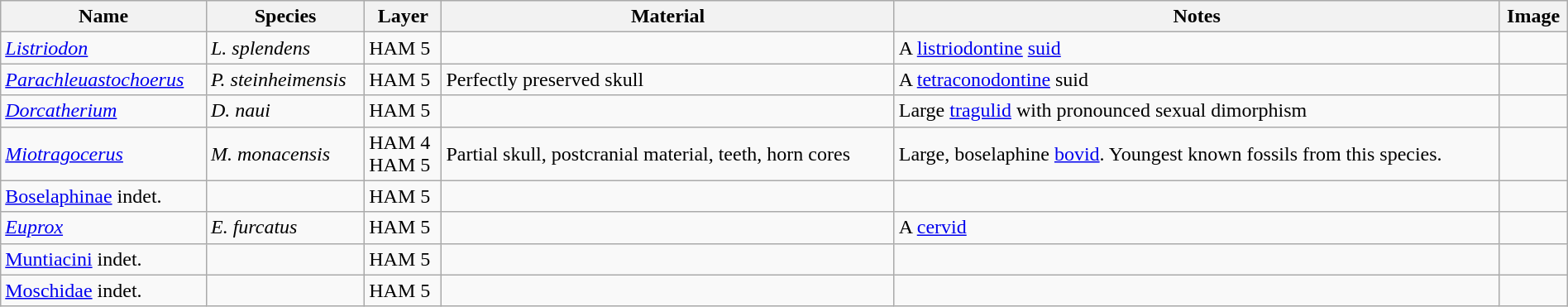<table class="wikitable" width="100%" align="center">
<tr>
<th>Name</th>
<th>Species</th>
<th>Layer</th>
<th>Material</th>
<th>Notes</th>
<th>Image</th>
</tr>
<tr>
<td><em><a href='#'>Listriodon</a></em></td>
<td><em>L. splendens</em></td>
<td>HAM 5</td>
<td></td>
<td>A <a href='#'>listriodontine</a> <a href='#'>suid</a></td>
<td></td>
</tr>
<tr>
<td><em><a href='#'>Parachleuastochoerus</a></em></td>
<td><em>P. steinheimensis</em></td>
<td>HAM 5</td>
<td>Perfectly preserved skull</td>
<td>A <a href='#'>tetraconodontine</a> suid</td>
<td></td>
</tr>
<tr>
<td><em><a href='#'>Dorcatherium</a></em></td>
<td><em>D. naui</em></td>
<td>HAM 5</td>
<td></td>
<td>Large <a href='#'>tragulid</a> with pronounced sexual dimorphism</td>
<td></td>
</tr>
<tr>
<td><em><a href='#'>Miotragocerus</a></em></td>
<td><em>M. monacensis</em></td>
<td>HAM 4<br>HAM 5</td>
<td>Partial skull, postcranial material, teeth, horn cores</td>
<td>Large, boselaphine <a href='#'>bovid</a>. Youngest known fossils from this species.</td>
<td></td>
</tr>
<tr>
<td><a href='#'>Boselaphinae</a> indet.</td>
<td></td>
<td>HAM 5</td>
<td></td>
<td></td>
<td></td>
</tr>
<tr>
<td><em><a href='#'>Euprox</a></em></td>
<td><em>E. furcatus</em></td>
<td>HAM 5</td>
<td></td>
<td>A <a href='#'>cervid</a></td>
<td></td>
</tr>
<tr>
<td><a href='#'>Muntiacini</a> indet.</td>
<td></td>
<td>HAM 5</td>
<td></td>
<td></td>
<td></td>
</tr>
<tr>
<td><a href='#'>Moschidae</a> indet.</td>
<td></td>
<td>HAM 5</td>
<td></td>
<td></td>
<td></td>
</tr>
</table>
